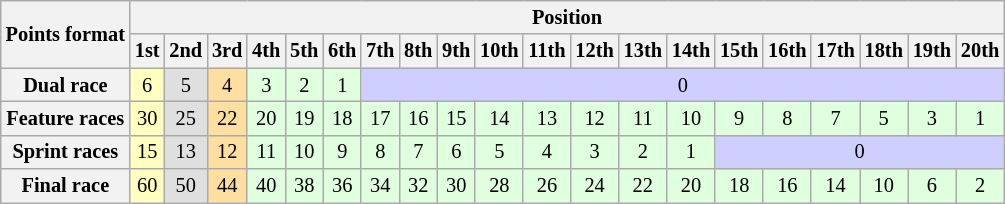<table class="wikitable" style="font-size:85%; text-align:center">
<tr style="background:#f9f9f9">
<th rowspan="2">Points format</th>
<th colspan="21">Position</th>
</tr>
<tr>
<th>1st</th>
<th>2nd</th>
<th>3rd</th>
<th>4th</th>
<th>5th</th>
<th>6th</th>
<th>7th</th>
<th>8th</th>
<th>9th</th>
<th>10th</th>
<th>11th</th>
<th>12th</th>
<th>13th</th>
<th>14th</th>
<th>15th</th>
<th>16th</th>
<th>17th</th>
<th>18th</th>
<th>19th</th>
<th>20th</th>
</tr>
<tr>
<th>Dual race</th>
<td style="background:#ffffbf;">6</td>
<td style="background:#dfdfdf;">5</td>
<td style="background:#ffdf9f;">4</td>
<td style="background:#dfffdf;">3</td>
<td style="background:#dfffdf;">2</td>
<td style="background:#dfffdf;">1</td>
<td style="background:#cfcfff;" colspan=14>0</td>
</tr>
<tr>
<th>Feature races</th>
<td style="background:#ffffbf;">30</td>
<td style="background:#dfdfdf;">25</td>
<td style="background:#ffdf9f;">22</td>
<td style="background:#dfffdf;">20</td>
<td style="background:#dfffdf;">19</td>
<td style="background:#dfffdf;">18</td>
<td style="background:#dfffdf;">17</td>
<td style="background:#dfffdf;">16</td>
<td style="background:#dfffdf;">15</td>
<td style="background:#dfffdf;">14</td>
<td style="background:#dfffdf;">13</td>
<td style="background:#dfffdf;">12</td>
<td style="background:#dfffdf;">11</td>
<td style="background:#dfffdf;">10</td>
<td style="background:#dfffdf;">9</td>
<td style="background:#dfffdf;">8</td>
<td style="background:#dfffdf;">7</td>
<td style="background:#dfffdf;">5</td>
<td style="background:#dfffdf;">3</td>
<td style="background:#dfffdf;">1</td>
</tr>
<tr>
<th>Sprint races</th>
<td style="background:#ffffbf;">15</td>
<td style="background:#dfdfdf;">13</td>
<td style="background:#ffdf9f;">12</td>
<td style="background:#dfffdf;">11</td>
<td style="background:#dfffdf;">10</td>
<td style="background:#dfffdf;">9</td>
<td style="background:#dfffdf;">8</td>
<td style="background:#dfffdf;">7</td>
<td style="background:#dfffdf;">6</td>
<td style="background:#dfffdf;">5</td>
<td style="background:#dfffdf;">4</td>
<td style="background:#dfffdf;">3</td>
<td style="background:#dfffdf;">2</td>
<td style="background:#dfffdf;">1</td>
<td style="background:#cfcfff;" colspan=6>0</td>
</tr>
<tr>
<th>Final race</th>
<td style="background:#FFFFBF;">60</td>
<td style="background:#DFDFDF;">50</td>
<td style="background:#FFDF9F;">44</td>
<td style="background:#DFFFDF;">40</td>
<td style="background:#DFFFDF;">38</td>
<td style="background:#DFFFDF;">36</td>
<td style="background:#DFFFDF;">34</td>
<td style="background:#DFFFDF;">32</td>
<td style="background:#DFFFDF;">30</td>
<td style="background:#DFFFDF;">28</td>
<td style="background:#DFFFDF;">26</td>
<td style="background:#DFFFDF;">24</td>
<td style="background:#DFFFDF;">22</td>
<td style="background:#DFFFDF;">20</td>
<td style="background:#DFFFDF;">18</td>
<td style="background:#DFFFDF;">16</td>
<td style="background:#DFFFDF;">14</td>
<td style="background:#DFFFDF;">10</td>
<td style="background:#DFFFDF;">6</td>
<td style="background:#DFFFDF;">2</td>
</tr>
</table>
